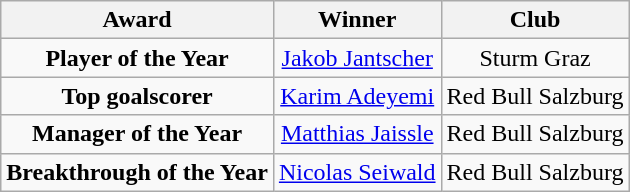<table class="wikitable" style="text-align:center">
<tr>
<th><strong>Award</strong></th>
<th>Winner</th>
<th>Club</th>
</tr>
<tr>
<td><strong>Player of the Year</strong></td>
<td> <a href='#'>Jakob Jantscher</a></td>
<td>Sturm Graz</td>
</tr>
<tr>
<td><strong>Top goalscorer</strong></td>
<td> <a href='#'>Karim Adeyemi</a></td>
<td>Red Bull Salzburg</td>
</tr>
<tr>
<td><strong>Manager of the Year</strong></td>
<td> <a href='#'>Matthias Jaissle</a></td>
<td>Red Bull Salzburg</td>
</tr>
<tr>
<td><strong>Breakthrough of the Year</strong></td>
<td> <a href='#'>Nicolas Seiwald</a></td>
<td>Red Bull Salzburg</td>
</tr>
</table>
